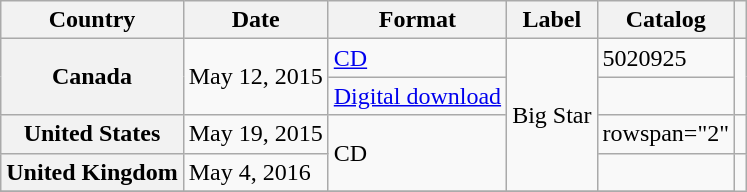<table class="wikitable plainrowheaders">
<tr>
<th>Country</th>
<th>Date</th>
<th>Format</th>
<th>Label</th>
<th>Catalog </th>
<th></th>
</tr>
<tr>
<th scope="row" rowspan="2">Canada</th>
<td rowspan="2">May 12, 2015</td>
<td><a href='#'>CD</a></td>
<td rowspan="4">Big Star</td>
<td>5020925</td>
<td rowspan="2"></td>
</tr>
<tr>
<td><a href='#'>Digital download</a></td>
<td></td>
</tr>
<tr>
<th scope="row">United States</th>
<td>May 19, 2015</td>
<td rowspan="2">CD</td>
<td>rowspan="2" </td>
<td></td>
</tr>
<tr>
<th scope="row">United Kingdom</th>
<td>May 4, 2016</td>
<td></td>
</tr>
<tr>
</tr>
</table>
